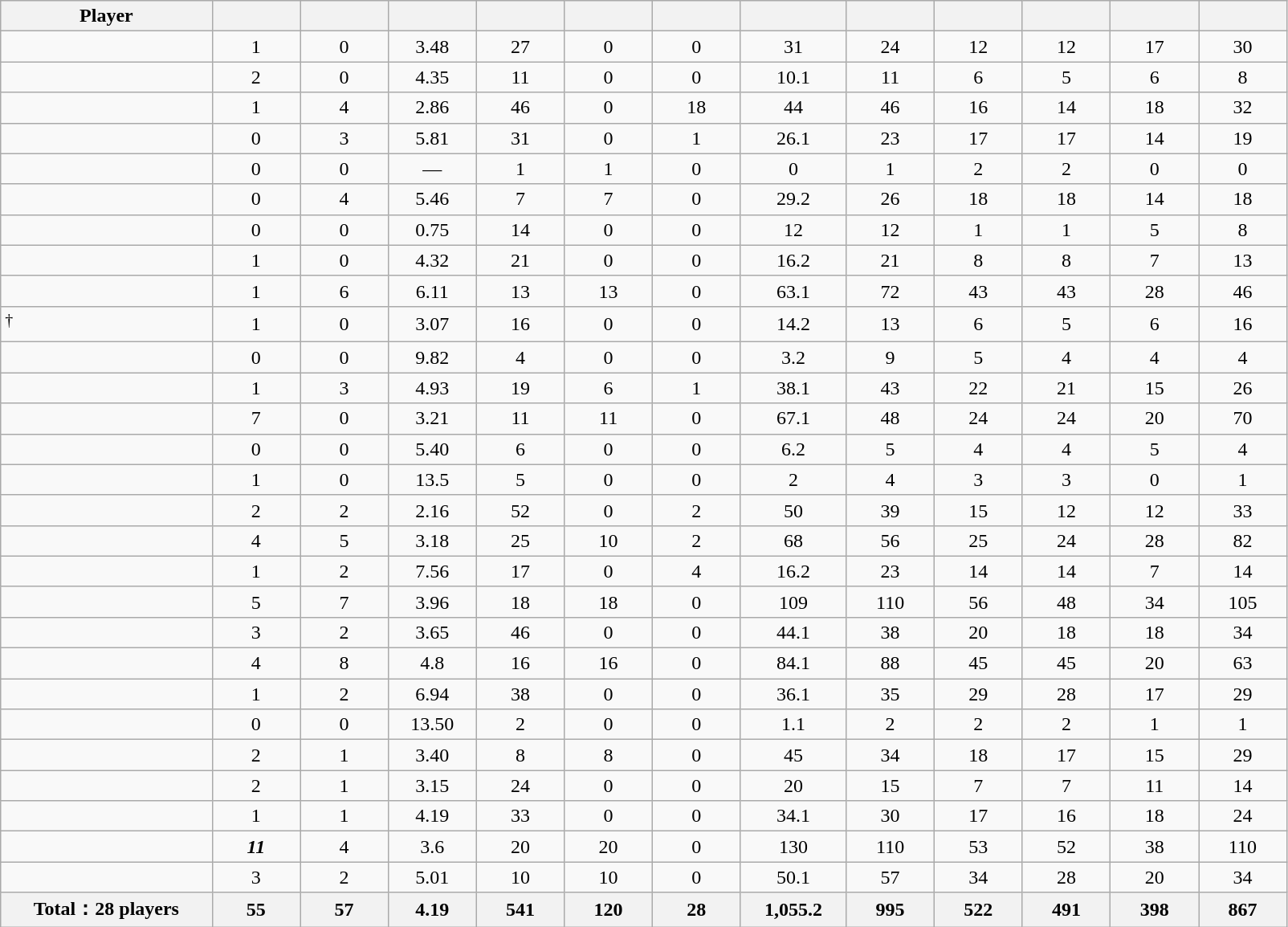<table class="wikitable sortable" style="text-align:center;">
<tr>
<th width="12%">Player</th>
<th width="5%"><a href='#'></a></th>
<th width="5%"><a href='#'></a></th>
<th width="5%"><a href='#'></a></th>
<th width="5%"><a href='#'></a></th>
<th width="5%"><a href='#'></a></th>
<th width="5%"><a href='#'></a></th>
<th width="6%"><a href='#'></a></th>
<th width="5%"><a href='#'></a></th>
<th width="5%"><a href='#'></a></th>
<th width="5%"><a href='#'></a></th>
<th width="5%"><a href='#'></a></th>
<th width="5%"><a href='#'></a></th>
</tr>
<tr>
<td align="left"></td>
<td>1</td>
<td>0</td>
<td>3.48</td>
<td>27</td>
<td>0</td>
<td>0</td>
<td>31</td>
<td>24</td>
<td>12</td>
<td>12</td>
<td>17</td>
<td>30</td>
</tr>
<tr>
<td align="left"></td>
<td>2</td>
<td>0</td>
<td>4.35</td>
<td>11</td>
<td>0</td>
<td>0</td>
<td>10.1</td>
<td>11</td>
<td>6</td>
<td>5</td>
<td>6</td>
<td>8</td>
</tr>
<tr>
<td align="left"></td>
<td>1</td>
<td>4</td>
<td>2.86</td>
<td>46</td>
<td>0</td>
<td>18</td>
<td>44</td>
<td>46</td>
<td>16</td>
<td>14</td>
<td>18</td>
<td>32</td>
</tr>
<tr>
<td align="left"></td>
<td>0</td>
<td>3</td>
<td>5.81</td>
<td>31</td>
<td>0</td>
<td>1</td>
<td>26.1</td>
<td>23</td>
<td>17</td>
<td>17</td>
<td>14</td>
<td>19</td>
</tr>
<tr>
<td align="left"></td>
<td>0</td>
<td>0</td>
<td>—</td>
<td>1</td>
<td>1</td>
<td>0</td>
<td>0</td>
<td>1</td>
<td>2</td>
<td>2</td>
<td>0</td>
<td>0</td>
</tr>
<tr>
<td align="left"></td>
<td>0</td>
<td>4</td>
<td>5.46</td>
<td>7</td>
<td>7</td>
<td>0</td>
<td>29.2</td>
<td>26</td>
<td>18</td>
<td>18</td>
<td>14</td>
<td>18</td>
</tr>
<tr>
<td align="left"></td>
<td>0</td>
<td>0</td>
<td>0.75</td>
<td>14</td>
<td>0</td>
<td>0</td>
<td>12</td>
<td>12</td>
<td>1</td>
<td>1</td>
<td>5</td>
<td>8</td>
</tr>
<tr>
<td align="left"></td>
<td>1</td>
<td>0</td>
<td>4.32</td>
<td>21</td>
<td>0</td>
<td>0</td>
<td>16.2</td>
<td>21</td>
<td>8</td>
<td>8</td>
<td>7</td>
<td>13</td>
</tr>
<tr>
<td align="left"></td>
<td>1</td>
<td>6</td>
<td>6.11</td>
<td>13</td>
<td>13</td>
<td>0</td>
<td>63.1</td>
<td>72</td>
<td>43</td>
<td>43</td>
<td>28</td>
<td>46</td>
</tr>
<tr>
<td align="left"><sup>†</sup></td>
<td>1</td>
<td>0</td>
<td>3.07</td>
<td>16</td>
<td>0</td>
<td>0</td>
<td>14.2</td>
<td>13</td>
<td>6</td>
<td>5</td>
<td>6</td>
<td>16</td>
</tr>
<tr>
<td align="left"></td>
<td>0</td>
<td>0</td>
<td>9.82</td>
<td>4</td>
<td>0</td>
<td>0</td>
<td>3.2</td>
<td>9</td>
<td>5</td>
<td>4</td>
<td>4</td>
<td>4</td>
</tr>
<tr>
<td align="left"></td>
<td>1</td>
<td>3</td>
<td>4.93</td>
<td>19</td>
<td>6</td>
<td>1</td>
<td>38.1</td>
<td>43</td>
<td>22</td>
<td>21</td>
<td>15</td>
<td>26</td>
</tr>
<tr>
<td align="left"></td>
<td>7</td>
<td>0</td>
<td>3.21</td>
<td>11</td>
<td>11</td>
<td>0</td>
<td>67.1</td>
<td>48</td>
<td>24</td>
<td>24</td>
<td>20</td>
<td>70</td>
</tr>
<tr>
<td align="left"></td>
<td>0</td>
<td>0</td>
<td>5.40</td>
<td>6</td>
<td>0</td>
<td>0</td>
<td>6.2</td>
<td>5</td>
<td>4</td>
<td>4</td>
<td>5</td>
<td>4</td>
</tr>
<tr>
<td align="left"></td>
<td>1</td>
<td>0</td>
<td>13.5</td>
<td>5</td>
<td>0</td>
<td>0</td>
<td>2</td>
<td>4</td>
<td>3</td>
<td>3</td>
<td>0</td>
<td>1</td>
</tr>
<tr>
<td align="left"></td>
<td>2</td>
<td>2</td>
<td>2.16</td>
<td>52</td>
<td>0</td>
<td>2</td>
<td>50</td>
<td>39</td>
<td>15</td>
<td>12</td>
<td>12</td>
<td>33</td>
</tr>
<tr>
<td align="left"></td>
<td>4</td>
<td>5</td>
<td>3.18</td>
<td>25</td>
<td>10</td>
<td>2</td>
<td>68</td>
<td>56</td>
<td>25</td>
<td>24</td>
<td>28</td>
<td>82</td>
</tr>
<tr>
<td align="left"></td>
<td>1</td>
<td>2</td>
<td>7.56</td>
<td>17</td>
<td>0</td>
<td>4</td>
<td>16.2</td>
<td>23</td>
<td>14</td>
<td>14</td>
<td>7</td>
<td>14</td>
</tr>
<tr>
<td align="left"></td>
<td>5</td>
<td>7</td>
<td>3.96</td>
<td>18</td>
<td>18</td>
<td>0</td>
<td>109</td>
<td>110</td>
<td>56</td>
<td>48</td>
<td>34</td>
<td>105</td>
</tr>
<tr>
<td align="left"></td>
<td>3</td>
<td>2</td>
<td>3.65</td>
<td>46</td>
<td>0</td>
<td>0</td>
<td>44.1</td>
<td>38</td>
<td>20</td>
<td>18</td>
<td>18</td>
<td>34</td>
</tr>
<tr>
<td align="left"></td>
<td>4</td>
<td>8</td>
<td>4.8</td>
<td>16</td>
<td>16</td>
<td>0</td>
<td>84.1</td>
<td>88</td>
<td>45</td>
<td>45</td>
<td>20</td>
<td>63</td>
</tr>
<tr>
<td align="left"></td>
<td>1</td>
<td>2</td>
<td>6.94</td>
<td>38</td>
<td>0</td>
<td>0</td>
<td>36.1</td>
<td>35</td>
<td>29</td>
<td>28</td>
<td>17</td>
<td>29</td>
</tr>
<tr>
<td align="left"></td>
<td>0</td>
<td>0</td>
<td>13.50</td>
<td>2</td>
<td>0</td>
<td>0</td>
<td>1.1</td>
<td>2</td>
<td>2</td>
<td>2</td>
<td>1</td>
<td>1</td>
</tr>
<tr>
<td align="left"></td>
<td>2</td>
<td>1</td>
<td>3.40</td>
<td>8</td>
<td>8</td>
<td>0</td>
<td>45</td>
<td>34</td>
<td>18</td>
<td>17</td>
<td>15</td>
<td>29</td>
</tr>
<tr>
<td align="left"></td>
<td>2</td>
<td>1</td>
<td>3.15</td>
<td>24</td>
<td>0</td>
<td>0</td>
<td>20</td>
<td>15</td>
<td>7</td>
<td>7</td>
<td>11</td>
<td>14</td>
</tr>
<tr>
<td align="left"></td>
<td>1</td>
<td>1</td>
<td>4.19</td>
<td>33</td>
<td>0</td>
<td>0</td>
<td>34.1</td>
<td>30</td>
<td>17</td>
<td>16</td>
<td>18</td>
<td>24</td>
</tr>
<tr>
<td align="left"></td>
<td><strong><em>11</em></strong></td>
<td>4</td>
<td>3.6</td>
<td>20</td>
<td>20</td>
<td>0</td>
<td>130</td>
<td>110</td>
<td>53</td>
<td>52</td>
<td>38</td>
<td>110</td>
</tr>
<tr>
<td align="left"></td>
<td>3</td>
<td>2</td>
<td>5.01</td>
<td>10</td>
<td>10</td>
<td>0</td>
<td>50.1</td>
<td>57</td>
<td>34</td>
<td>28</td>
<td>20</td>
<td>34</td>
</tr>
<tr>
<th>Total：28 players</th>
<th>55</th>
<th>57</th>
<th>4.19</th>
<th>541</th>
<th>120</th>
<th>28</th>
<th>1,055.2</th>
<th>995</th>
<th>522</th>
<th>491</th>
<th>398</th>
<th>867</th>
</tr>
</table>
